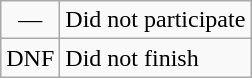<table class="wikitable">
<tr>
<td style="text-align:center;">—</td>
<td>Did not participate</td>
</tr>
<tr>
<td style="text-align:center;">DNF</td>
<td>Did not finish</td>
</tr>
</table>
